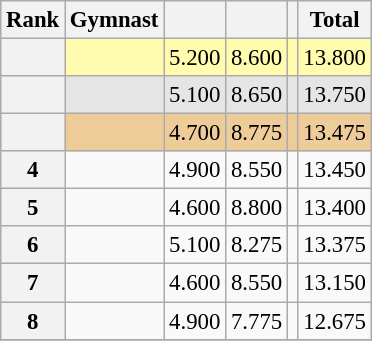<table class="wikitable sortable" style="text-align:center; font-size:95%">
<tr>
<th scope=col>Rank</th>
<th scope=col>Gymnast</th>
<th scope=col></th>
<th scope=col></th>
<th scope=col></th>
<th scope=col>Total</th>
</tr>
<tr bgcolor=fffcaf>
<th scope=row></th>
<td align=left></td>
<td>5.200</td>
<td>8.600</td>
<td></td>
<td>13.800</td>
</tr>
<tr bgcolor=e5e5e5>
<th scope=row></th>
<td align=left></td>
<td>5.100</td>
<td>8.650</td>
<td></td>
<td>13.750</td>
</tr>
<tr bgcolor=eecc99>
<th scope=row></th>
<td align=left></td>
<td>4.700</td>
<td>8.775</td>
<td></td>
<td>13.475</td>
</tr>
<tr>
<th scope=row>4</th>
<td align=left></td>
<td>4.900</td>
<td>8.550</td>
<td></td>
<td>13.450</td>
</tr>
<tr>
<th scope=row>5</th>
<td align=left></td>
<td>4.600</td>
<td>8.800</td>
<td></td>
<td>13.400</td>
</tr>
<tr>
<th scope=row>6</th>
<td align=left></td>
<td>5.100</td>
<td>8.275</td>
<td></td>
<td>13.375</td>
</tr>
<tr>
<th scope=row>7</th>
<td align=left></td>
<td>4.600</td>
<td>8.550</td>
<td></td>
<td>13.150</td>
</tr>
<tr>
<th scope=row>8</th>
<td align=left></td>
<td>4.900</td>
<td>7.775</td>
<td></td>
<td>12.675</td>
</tr>
<tr>
</tr>
</table>
